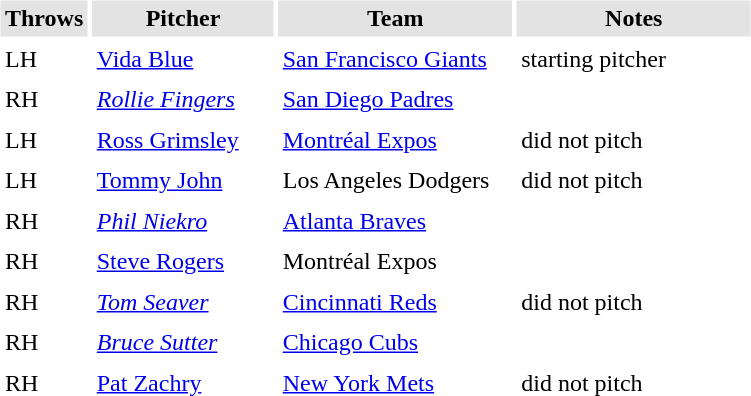<table border="0" cellspacing="3" cellpadding="3">
<tr style="background: #e3e3e3;">
<th width="50">Throws</th>
<th width="115">Pitcher</th>
<th width="150">Team</th>
<th width="150">Notes</th>
</tr>
<tr>
<td>LH</td>
<td><a href='#'>Vida Blue</a></td>
<td><a href='#'>San Francisco Giants</a></td>
<td>starting pitcher</td>
</tr>
<tr>
<td>RH</td>
<td><em><a href='#'>Rollie Fingers</a></em></td>
<td><a href='#'>San Diego Padres</a></td>
<td></td>
</tr>
<tr>
<td>LH</td>
<td><a href='#'>Ross Grimsley</a></td>
<td><a href='#'>Montréal Expos</a></td>
<td>did not pitch</td>
</tr>
<tr>
<td>LH</td>
<td><a href='#'>Tommy John</a></td>
<td>Los Angeles Dodgers</td>
<td>did not pitch</td>
</tr>
<tr>
<td>RH</td>
<td><em><a href='#'>Phil Niekro</a></em></td>
<td><a href='#'>Atlanta Braves</a></td>
<td></td>
</tr>
<tr>
<td>RH</td>
<td><a href='#'>Steve Rogers</a></td>
<td>Montréal Expos</td>
<td></td>
</tr>
<tr>
<td>RH</td>
<td><em><a href='#'>Tom Seaver</a></em></td>
<td><a href='#'>Cincinnati Reds</a></td>
<td>did not pitch</td>
</tr>
<tr>
<td>RH</td>
<td><em><a href='#'>Bruce Sutter</a></em></td>
<td><a href='#'>Chicago Cubs</a></td>
<td></td>
</tr>
<tr>
<td>RH</td>
<td><a href='#'>Pat Zachry</a></td>
<td><a href='#'>New York Mets</a></td>
<td>did not pitch</td>
</tr>
</table>
